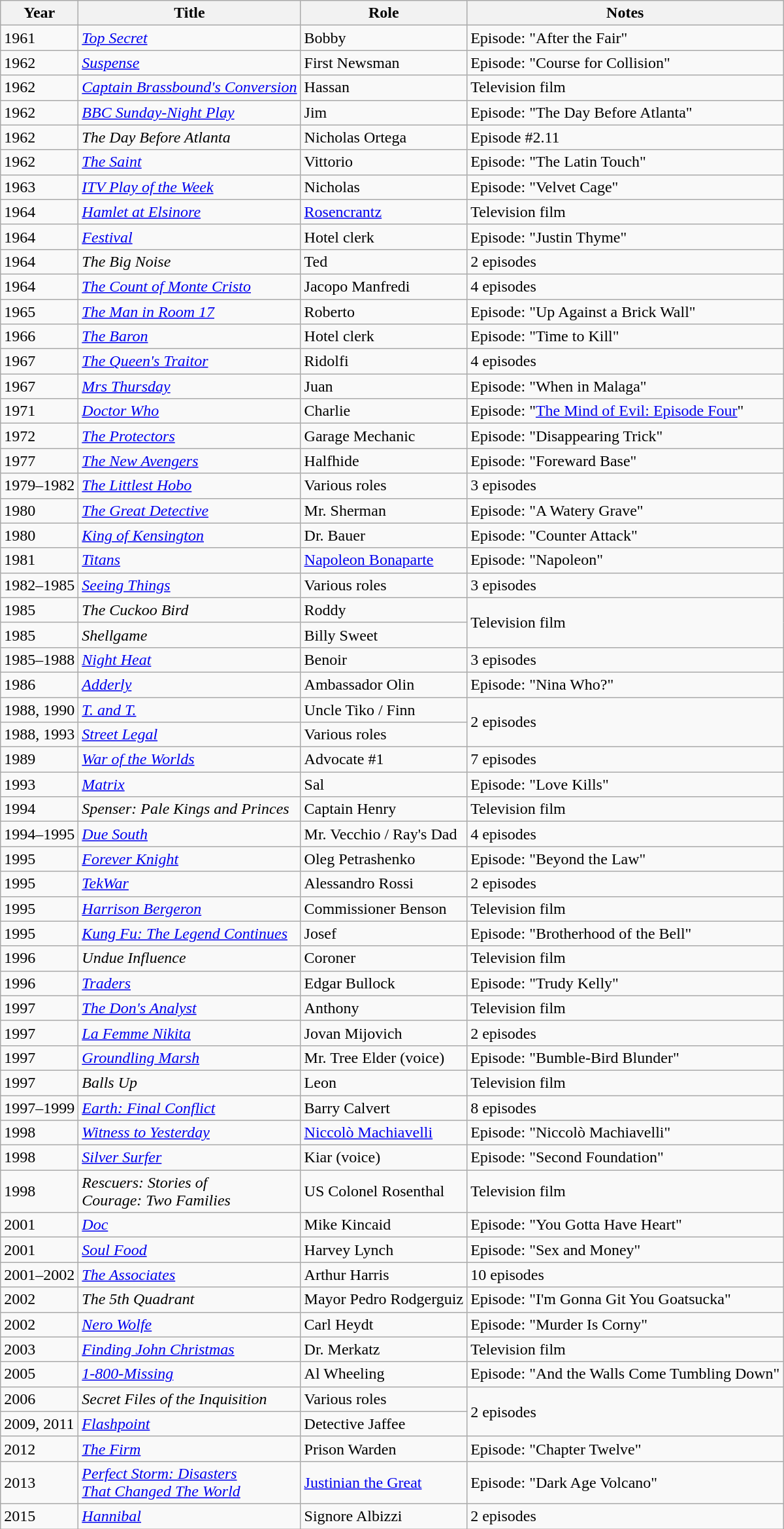<table class="wikitable sortable">
<tr>
<th>Year</th>
<th>Title</th>
<th>Role</th>
<th>Notes</th>
</tr>
<tr>
<td>1961</td>
<td><a href='#'><em>Top Secret</em></a></td>
<td>Bobby</td>
<td>Episode: "After the Fair"</td>
</tr>
<tr>
<td>1962</td>
<td><a href='#'><em>Suspense</em></a></td>
<td>First Newsman</td>
<td>Episode: "Course for Collision"</td>
</tr>
<tr>
<td>1962</td>
<td><em><a href='#'>Captain Brassbound's Conversion</a></em></td>
<td>Hassan</td>
<td>Television film</td>
</tr>
<tr>
<td>1962</td>
<td><em><a href='#'>BBC Sunday-Night Play</a></em></td>
<td>Jim</td>
<td>Episode: "The Day Before Atlanta"</td>
</tr>
<tr>
<td>1962</td>
<td data-sort-value="Day Before Atlanta, The"><em>The Day Before Atlanta</em></td>
<td>Nicholas Ortega</td>
<td>Episode #2.11</td>
</tr>
<tr>
<td>1962</td>
<td data-sort-value="Saint, The"><a href='#'><em>The Saint</em></a></td>
<td>Vittorio</td>
<td>Episode: "The Latin Touch"</td>
</tr>
<tr>
<td>1963</td>
<td><em><a href='#'>ITV Play of the Week</a></em></td>
<td>Nicholas</td>
<td>Episode: "Velvet Cage"</td>
</tr>
<tr>
<td>1964</td>
<td><em><a href='#'>Hamlet at Elsinore</a></em></td>
<td><a href='#'>Rosencrantz</a></td>
<td>Television film</td>
</tr>
<tr>
<td>1964</td>
<td><a href='#'><em>Festival</em></a></td>
<td>Hotel clerk</td>
<td>Episode: "Justin Thyme"</td>
</tr>
<tr>
<td>1964</td>
<td data-sort-value="Big Noise, The"><em>The Big Noise</em></td>
<td>Ted</td>
<td>2 episodes</td>
</tr>
<tr>
<td>1964</td>
<td data-sort-value="Count of Monte Cristo, The"><a href='#'><em>The Count of Monte Cristo</em></a></td>
<td>Jacopo Manfredi</td>
<td>4 episodes</td>
</tr>
<tr>
<td>1965</td>
<td data-sort-value="Man in Room 17, The"><em><a href='#'>The Man in Room 17</a></em></td>
<td>Roberto</td>
<td>Episode: "Up Against a Brick Wall"</td>
</tr>
<tr>
<td>1966</td>
<td data-sort-value="Baron, The"><a href='#'><em>The Baron</em></a></td>
<td>Hotel clerk</td>
<td>Episode: "Time to Kill"</td>
</tr>
<tr>
<td>1967</td>
<td data-sort-value="Queen's Traitor, The"><em><a href='#'>The Queen's Traitor</a></em></td>
<td>Ridolfi</td>
<td>4 episodes</td>
</tr>
<tr>
<td>1967</td>
<td><em><a href='#'>Mrs Thursday</a></em></td>
<td>Juan</td>
<td>Episode: "When in Malaga"</td>
</tr>
<tr>
<td>1971</td>
<td><em><a href='#'>Doctor Who</a></em></td>
<td>Charlie</td>
<td>Episode: "<a href='#'>The Mind of Evil: Episode Four</a>"</td>
</tr>
<tr>
<td>1972</td>
<td data-sort-value="Protectors, The"><em><a href='#'>The Protectors</a></em></td>
<td>Garage Mechanic</td>
<td>Episode: "Disappearing Trick"</td>
</tr>
<tr>
<td>1977</td>
<td data-sort-value="New Avengers, The"><a href='#'><em>The New Avengers</em></a></td>
<td>Halfhide</td>
<td>Episode: "Foreward Base"</td>
</tr>
<tr>
<td>1979–1982</td>
<td data-sort-value="Littlest Hobo, The"><em><a href='#'>The Littlest Hobo</a></em></td>
<td>Various roles</td>
<td>3 episodes</td>
</tr>
<tr>
<td>1980</td>
<td data-sort-value="Great Detective, The"><em><a href='#'>The Great Detective</a></em></td>
<td>Mr. Sherman</td>
<td>Episode: "A Watery Grave"</td>
</tr>
<tr>
<td>1980</td>
<td><em><a href='#'>King of Kensington</a></em></td>
<td>Dr. Bauer</td>
<td>Episode: "Counter Attack"</td>
</tr>
<tr>
<td>1981</td>
<td><a href='#'><em>Titans</em></a></td>
<td><a href='#'>Napoleon Bonaparte</a></td>
<td>Episode: "Napoleon"</td>
</tr>
<tr>
<td>1982–1985</td>
<td><a href='#'><em>Seeing Things</em></a></td>
<td>Various roles</td>
<td>3 episodes</td>
</tr>
<tr>
<td>1985</td>
<td data-sort-value="Cuckoo Bird, The"><em>The Cuckoo Bird</em></td>
<td>Roddy</td>
<td rowspan="2">Television film</td>
</tr>
<tr>
<td>1985</td>
<td><em>Shellgame</em></td>
<td>Billy Sweet</td>
</tr>
<tr>
<td>1985–1988</td>
<td><em><a href='#'>Night Heat</a></em></td>
<td>Benoir</td>
<td>3 episodes</td>
</tr>
<tr>
<td>1986</td>
<td><em><a href='#'>Adderly</a></em></td>
<td>Ambassador Olin</td>
<td>Episode: "Nina Who?"</td>
</tr>
<tr>
<td>1988, 1990</td>
<td><em><a href='#'>T. and T.</a></em></td>
<td>Uncle Tiko / Finn</td>
<td rowspan="2">2 episodes</td>
</tr>
<tr>
<td>1988, 1993</td>
<td><a href='#'><em>Street Legal</em></a></td>
<td>Various roles</td>
</tr>
<tr>
<td>1989</td>
<td><a href='#'><em>War of the Worlds</em></a></td>
<td>Advocate #1</td>
<td>7 episodes</td>
</tr>
<tr>
<td>1993</td>
<td><a href='#'><em>Matrix</em></a></td>
<td>Sal</td>
<td>Episode: "Love Kills"</td>
</tr>
<tr>
<td>1994</td>
<td><em>Spenser: Pale Kings and Princes</em></td>
<td>Captain Henry</td>
<td>Television film</td>
</tr>
<tr>
<td>1994–1995</td>
<td><em><a href='#'>Due South</a></em></td>
<td>Mr. Vecchio / Ray's Dad</td>
<td>4 episodes</td>
</tr>
<tr>
<td>1995</td>
<td><em><a href='#'>Forever Knight</a></em></td>
<td>Oleg Petrashenko</td>
<td>Episode: "Beyond the Law"</td>
</tr>
<tr>
<td>1995</td>
<td><a href='#'><em>TekWar</em></a></td>
<td>Alessandro Rossi</td>
<td>2 episodes</td>
</tr>
<tr>
<td>1995</td>
<td><a href='#'><em>Harrison Bergeron</em></a></td>
<td>Commissioner Benson</td>
<td>Television film</td>
</tr>
<tr>
<td>1995</td>
<td><em><a href='#'>Kung Fu: The Legend Continues</a></em></td>
<td>Josef</td>
<td>Episode: "Brotherhood of the Bell"</td>
</tr>
<tr>
<td>1996</td>
<td><em>Undue Influence</em></td>
<td>Coroner</td>
<td>Television film</td>
</tr>
<tr>
<td>1996</td>
<td><a href='#'><em>Traders</em></a></td>
<td>Edgar Bullock</td>
<td>Episode: "Trudy Kelly"</td>
</tr>
<tr>
<td>1997</td>
<td data-sort-value="Don's Analyst, The"><em><a href='#'>The Don's Analyst</a></em></td>
<td>Anthony</td>
<td>Television film</td>
</tr>
<tr>
<td>1997</td>
<td><a href='#'><em>La Femme Nikita</em></a></td>
<td>Jovan Mijovich</td>
<td>2 episodes</td>
</tr>
<tr>
<td>1997</td>
<td><em><a href='#'>Groundling Marsh</a></em></td>
<td>Mr. Tree Elder (voice)</td>
<td>Episode: "Bumble-Bird Blunder"</td>
</tr>
<tr>
<td>1997</td>
<td><em>Balls Up</em></td>
<td>Leon</td>
<td>Television film</td>
</tr>
<tr>
<td>1997–1999</td>
<td><em><a href='#'>Earth: Final Conflict</a></em></td>
<td>Barry Calvert</td>
<td>8 episodes</td>
</tr>
<tr>
<td>1998</td>
<td><em><a href='#'>Witness to Yesterday</a></em></td>
<td><a href='#'>Niccolò Machiavelli</a></td>
<td>Episode: "Niccolò Machiavelli"</td>
</tr>
<tr>
<td>1998</td>
<td><a href='#'><em>Silver Surfer</em></a></td>
<td>Kiar (voice)</td>
<td>Episode: "Second Foundation"</td>
</tr>
<tr>
<td>1998</td>
<td><em>Rescuers: Stories of</em><br><em>Courage: Two Families</em></td>
<td>US Colonel Rosenthal</td>
<td>Television film</td>
</tr>
<tr>
<td>2001</td>
<td><a href='#'><em>Doc</em></a></td>
<td>Mike Kincaid</td>
<td>Episode: "You Gotta Have Heart"</td>
</tr>
<tr>
<td>2001</td>
<td><a href='#'><em>Soul Food</em></a></td>
<td>Harvey Lynch</td>
<td>Episode: "Sex and Money"</td>
</tr>
<tr>
<td>2001–2002</td>
<td data-sort-value="Associates, The"><a href='#'><em>The Associates</em></a></td>
<td>Arthur Harris</td>
<td>10 episodes</td>
</tr>
<tr>
<td>2002</td>
<td data-sort-value="5th Quadrant, The"><em>The 5th Quadrant</em></td>
<td>Mayor Pedro Rodgerguiz</td>
<td>Episode: "I'm Gonna Git You Goatsucka"</td>
</tr>
<tr>
<td>2002</td>
<td><a href='#'><em>Nero Wolfe</em></a></td>
<td>Carl Heydt</td>
<td>Episode: "Murder Is Corny"</td>
</tr>
<tr>
<td>2003</td>
<td><em><a href='#'>Finding John Christmas</a></em></td>
<td>Dr. Merkatz</td>
<td>Television film</td>
</tr>
<tr>
<td>2005</td>
<td><em><a href='#'>1-800-Missing</a></em></td>
<td>Al Wheeling</td>
<td>Episode: "And the Walls Come Tumbling Down"</td>
</tr>
<tr>
<td>2006</td>
<td><em>Secret Files of the Inquisition</em></td>
<td>Various roles</td>
<td rowspan="2">2 episodes</td>
</tr>
<tr>
<td>2009, 2011</td>
<td><a href='#'><em>Flashpoint</em></a></td>
<td>Detective Jaffee</td>
</tr>
<tr>
<td>2012</td>
<td data-sort-value="Firm, The"><a href='#'><em>The Firm</em></a></td>
<td>Prison Warden</td>
<td>Episode: "Chapter Twelve"</td>
</tr>
<tr>
<td>2013</td>
<td><a href='#'><em>Perfect Storm: Disasters</em></a><br><a href='#'><em>That Changed The World</em></a></td>
<td><a href='#'>Justinian the Great</a></td>
<td>Episode: "Dark Age Volcano"</td>
</tr>
<tr>
<td>2015</td>
<td><a href='#'><em>Hannibal</em></a></td>
<td>Signore Albizzi</td>
<td>2 episodes</td>
</tr>
</table>
